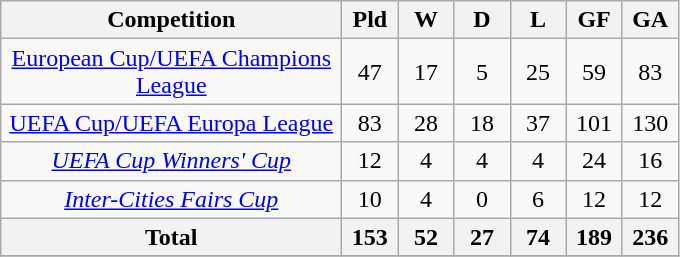<table class="wikitable" style="text-align: center;">
<tr>
<th width="220">Competition</th>
<th width="30">Pld</th>
<th width="30">W</th>
<th width="30">D</th>
<th width="30">L</th>
<th width="30">GF</th>
<th width="30">GA</th>
</tr>
<tr>
<td><a href='#'>European Cup/UEFA Champions League</a></td>
<td>47</td>
<td>17</td>
<td>5</td>
<td>25</td>
<td>59</td>
<td>83</td>
</tr>
<tr>
<td><a href='#'>UEFA Cup/UEFA Europa League</a></td>
<td>83</td>
<td>28</td>
<td>18</td>
<td>37</td>
<td>101</td>
<td>130</td>
</tr>
<tr>
<td><em><a href='#'>UEFA Cup Winners' Cup</a></em></td>
<td>12</td>
<td>4</td>
<td>4</td>
<td>4</td>
<td>24</td>
<td>16</td>
</tr>
<tr>
<td><em><a href='#'>Inter-Cities Fairs Cup</a></em></td>
<td>10</td>
<td>4</td>
<td>0</td>
<td>6</td>
<td>12</td>
<td>12</td>
</tr>
<tr>
<th>Total</th>
<th>153</th>
<th>52</th>
<th>27</th>
<th>74</th>
<th>189</th>
<th>236</th>
</tr>
<tr>
</tr>
</table>
